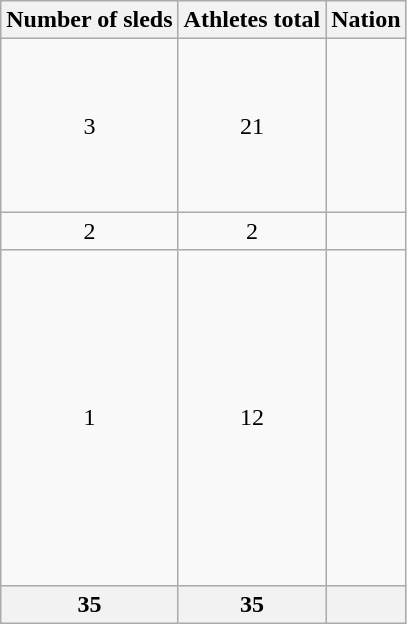<table class="wikitable">
<tr>
<th>Number of sleds</th>
<th>Athletes total</th>
<th>Nation</th>
</tr>
<tr>
<td align=center>3</td>
<td align=center>21</td>
<td><br><br><br><br><br><br></td>
</tr>
<tr>
<td align=center>2</td>
<td align=center>2</td>
<td></td>
</tr>
<tr>
<td align=center>1</td>
<td align=center>12</td>
<td><br><br><br><br><br><br><br><br><br><br><s></s><br><br></td>
</tr>
<tr>
<th>35</th>
<th>35</th>
<th></th>
</tr>
</table>
